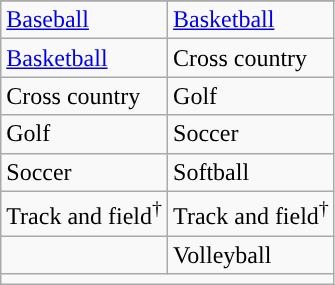<table class="wikitable">
<tr>
</tr>
<tr>
<td><a href='#'>Baseball</a></td>
<td><a href='#'>Basketball</a></td>
</tr>
<tr>
<td><a href='#'>Basketball</a></td>
<td>Cross country</td>
</tr>
<tr>
<td>Cross country</td>
<td>Golf</td>
</tr>
<tr>
<td>Golf</td>
<td>Soccer</td>
</tr>
<tr>
<td>Soccer</td>
<td>Softball</td>
</tr>
<tr>
<td>Track and field<sup>†</sup></td>
<td>Track and field<sup>†</sup></td>
</tr>
<tr>
<td></td>
<td>Volleyball</td>
</tr>
<tr>
<td colspan="2"></td>
</tr>
</table>
